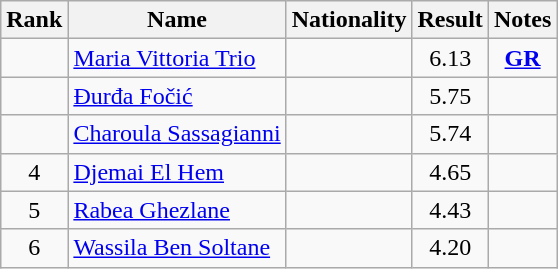<table class="wikitable sortable" style="text-align:center">
<tr>
<th>Rank</th>
<th>Name</th>
<th>Nationality</th>
<th>Result</th>
<th>Notes</th>
</tr>
<tr>
<td></td>
<td align=left><a href='#'>Maria Vittoria Trio</a></td>
<td align=left></td>
<td>6.13</td>
<td><strong><a href='#'>GR</a></strong></td>
</tr>
<tr>
<td></td>
<td align=left><a href='#'>Đurđa Fočić</a></td>
<td align=left></td>
<td>5.75</td>
<td></td>
</tr>
<tr>
<td></td>
<td align=left><a href='#'>Charoula Sassagianni</a></td>
<td align=left></td>
<td>5.74</td>
<td></td>
</tr>
<tr>
<td>4</td>
<td align=left><a href='#'>Djemai El Hem</a></td>
<td align=left></td>
<td>4.65</td>
<td></td>
</tr>
<tr>
<td>5</td>
<td align=left><a href='#'>Rabea Ghezlane</a></td>
<td align=left></td>
<td>4.43</td>
<td></td>
</tr>
<tr>
<td>6</td>
<td align=left><a href='#'>Wassila Ben Soltane</a></td>
<td align=left></td>
<td>4.20</td>
<td></td>
</tr>
</table>
